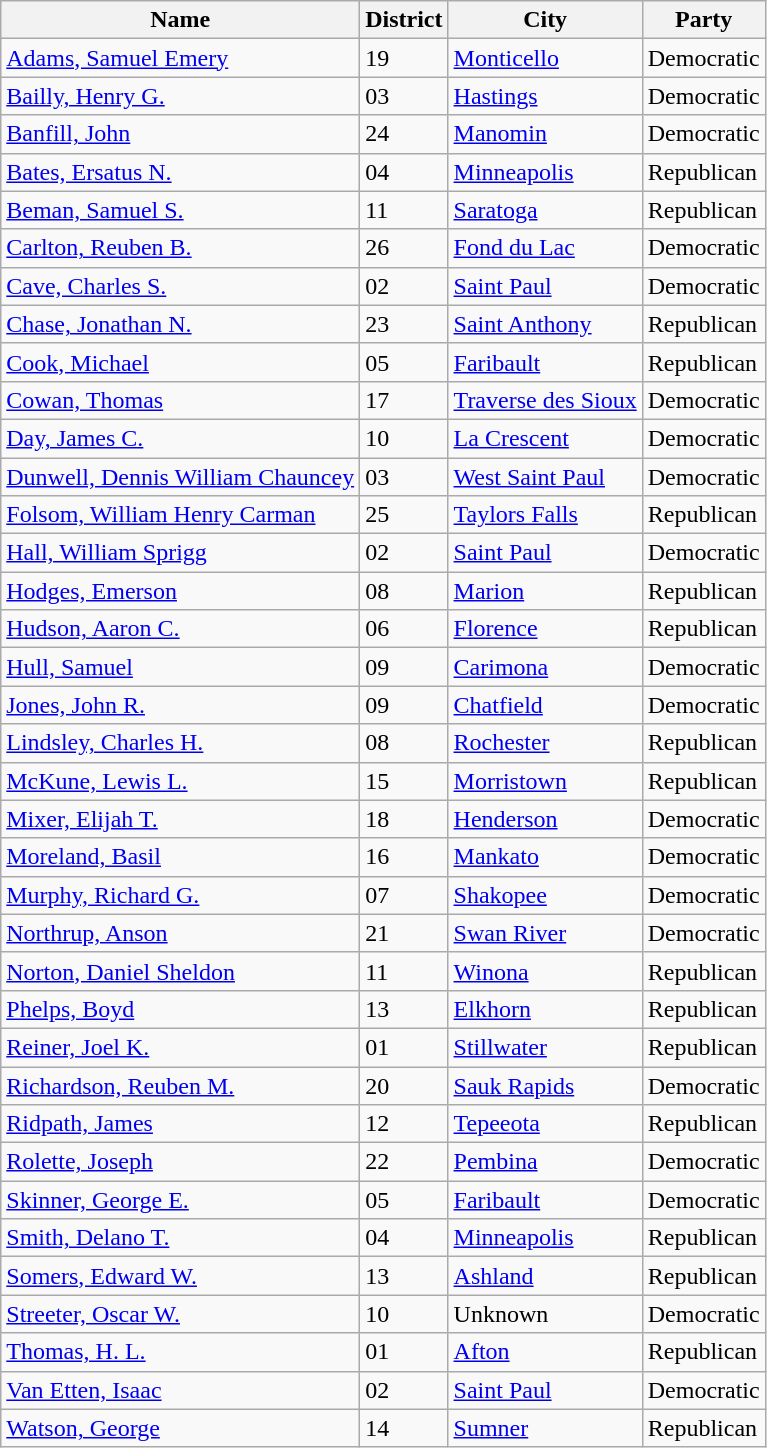<table class="wikitable sortable">
<tr>
<th>Name</th>
<th>District</th>
<th>City</th>
<th>Party</th>
</tr>
<tr>
<td><a href='#'>Adams, Samuel Emery</a></td>
<td>19</td>
<td><a href='#'>Monticello</a></td>
<td>Democratic</td>
</tr>
<tr>
<td><a href='#'>Bailly, Henry G.</a></td>
<td>03</td>
<td><a href='#'>Hastings</a></td>
<td>Democratic</td>
</tr>
<tr>
<td><a href='#'>Banfill, John</a></td>
<td>24</td>
<td><a href='#'>Manomin</a></td>
<td>Democratic</td>
</tr>
<tr>
<td><a href='#'>Bates, Ersatus N.</a></td>
<td>04</td>
<td><a href='#'>Minneapolis</a></td>
<td>Republican</td>
</tr>
<tr>
<td><a href='#'>Beman, Samuel S.</a></td>
<td>11</td>
<td><a href='#'>Saratoga</a></td>
<td>Republican</td>
</tr>
<tr>
<td><a href='#'>Carlton, Reuben B.</a></td>
<td>26</td>
<td><a href='#'>Fond du Lac</a></td>
<td>Democratic</td>
</tr>
<tr>
<td><a href='#'>Cave, Charles S.</a></td>
<td>02</td>
<td><a href='#'>Saint Paul</a></td>
<td>Democratic</td>
</tr>
<tr>
<td><a href='#'>Chase, Jonathan N.</a></td>
<td>23</td>
<td><a href='#'>Saint Anthony</a></td>
<td>Republican</td>
</tr>
<tr>
<td><a href='#'>Cook, Michael</a></td>
<td>05</td>
<td><a href='#'>Faribault</a></td>
<td>Republican</td>
</tr>
<tr>
<td><a href='#'>Cowan, Thomas</a></td>
<td>17</td>
<td><a href='#'>Traverse des Sioux</a></td>
<td>Democratic</td>
</tr>
<tr>
<td><a href='#'>Day, James C.</a></td>
<td>10</td>
<td><a href='#'>La Crescent</a></td>
<td>Democratic</td>
</tr>
<tr>
<td><a href='#'>Dunwell, Dennis William Chauncey</a></td>
<td>03</td>
<td><a href='#'>West Saint Paul</a></td>
<td>Democratic</td>
</tr>
<tr>
<td><a href='#'>Folsom, William Henry Carman</a></td>
<td>25</td>
<td><a href='#'>Taylors Falls</a></td>
<td>Republican</td>
</tr>
<tr>
<td><a href='#'>Hall, William Sprigg</a></td>
<td>02</td>
<td><a href='#'>Saint Paul</a></td>
<td>Democratic</td>
</tr>
<tr>
<td><a href='#'>Hodges, Emerson</a></td>
<td>08</td>
<td><a href='#'>Marion</a></td>
<td>Republican</td>
</tr>
<tr>
<td><a href='#'>Hudson, Aaron C.</a></td>
<td>06</td>
<td><a href='#'>Florence</a></td>
<td>Republican</td>
</tr>
<tr>
<td><a href='#'>Hull, Samuel</a></td>
<td>09</td>
<td><a href='#'>Carimona</a></td>
<td>Democratic</td>
</tr>
<tr>
<td><a href='#'>Jones, John R.</a></td>
<td>09</td>
<td><a href='#'>Chatfield</a></td>
<td>Democratic</td>
</tr>
<tr>
<td><a href='#'>Lindsley, Charles H.</a></td>
<td>08</td>
<td><a href='#'>Rochester</a></td>
<td>Republican</td>
</tr>
<tr>
<td><a href='#'>McKune, Lewis L.</a></td>
<td>15</td>
<td><a href='#'>Morristown</a></td>
<td>Republican</td>
</tr>
<tr>
<td><a href='#'>Mixer, Elijah T.</a></td>
<td>18</td>
<td><a href='#'>Henderson</a></td>
<td>Democratic</td>
</tr>
<tr>
<td><a href='#'>Moreland, Basil</a></td>
<td>16</td>
<td><a href='#'>Mankato</a></td>
<td>Democratic</td>
</tr>
<tr>
<td><a href='#'>Murphy, Richard G.</a></td>
<td>07</td>
<td><a href='#'>Shakopee</a></td>
<td>Democratic</td>
</tr>
<tr>
<td><a href='#'>Northrup, Anson</a></td>
<td>21</td>
<td><a href='#'>Swan River</a></td>
<td>Democratic</td>
</tr>
<tr>
<td><a href='#'>Norton, Daniel Sheldon</a></td>
<td>11</td>
<td><a href='#'>Winona</a></td>
<td>Republican</td>
</tr>
<tr>
<td><a href='#'>Phelps, Boyd</a></td>
<td>13</td>
<td><a href='#'>Elkhorn</a></td>
<td>Republican</td>
</tr>
<tr>
<td><a href='#'>Reiner, Joel K.</a></td>
<td>01</td>
<td><a href='#'>Stillwater</a></td>
<td>Republican</td>
</tr>
<tr>
<td><a href='#'>Richardson, Reuben M.</a></td>
<td>20</td>
<td><a href='#'>Sauk Rapids</a></td>
<td>Democratic</td>
</tr>
<tr>
<td><a href='#'>Ridpath, James</a></td>
<td>12</td>
<td><a href='#'>Tepeeota</a></td>
<td>Republican</td>
</tr>
<tr>
<td><a href='#'>Rolette, Joseph</a></td>
<td>22</td>
<td><a href='#'>Pembina</a></td>
<td>Democratic</td>
</tr>
<tr>
<td><a href='#'>Skinner, George E.</a></td>
<td>05</td>
<td><a href='#'>Faribault</a></td>
<td>Democratic</td>
</tr>
<tr>
<td><a href='#'>Smith, Delano T.</a></td>
<td>04</td>
<td><a href='#'>Minneapolis</a></td>
<td>Republican</td>
</tr>
<tr>
<td><a href='#'>Somers, Edward W.</a></td>
<td>13</td>
<td><a href='#'>Ashland</a></td>
<td>Republican</td>
</tr>
<tr>
<td><a href='#'>Streeter, Oscar W.</a></td>
<td>10</td>
<td>Unknown</td>
<td>Democratic</td>
</tr>
<tr>
<td><a href='#'>Thomas, H. L.</a></td>
<td>01</td>
<td><a href='#'>Afton</a></td>
<td>Republican</td>
</tr>
<tr>
<td><a href='#'>Van Etten, Isaac</a></td>
<td>02</td>
<td><a href='#'>Saint Paul</a></td>
<td>Democratic</td>
</tr>
<tr>
<td><a href='#'>Watson, George</a></td>
<td>14</td>
<td><a href='#'>Sumner</a></td>
<td>Republican</td>
</tr>
</table>
